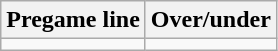<table class="wikitable">
<tr align="center">
<th style=>Pregame line</th>
<th style=>Over/under</th>
</tr>
<tr align="center">
<td></td>
<td></td>
</tr>
</table>
